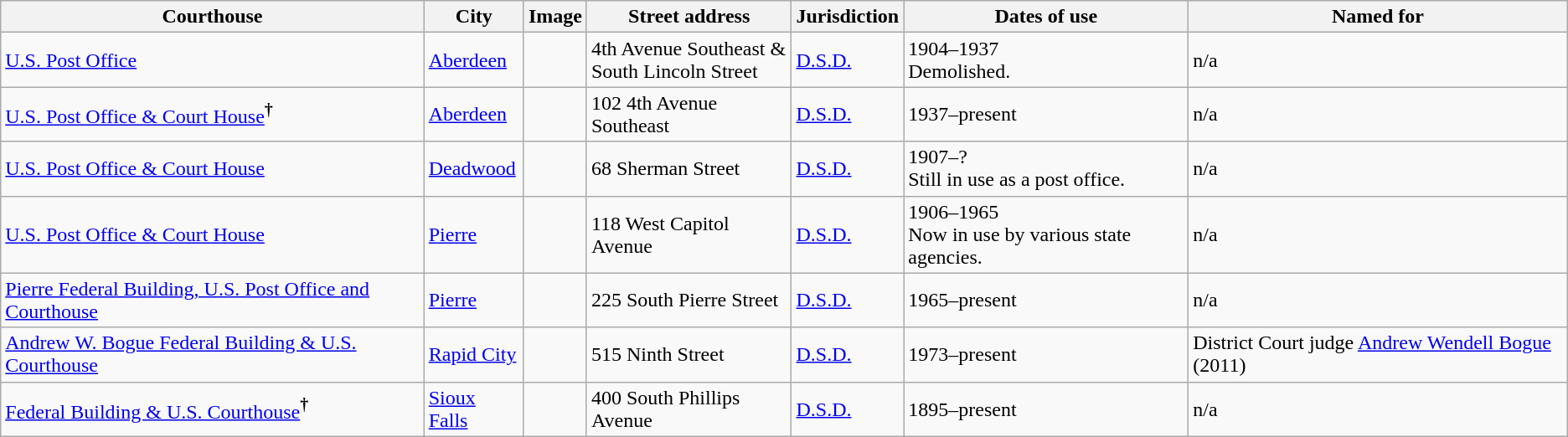<table class="wikitable sortable sticky-header sort-under">
<tr>
<th>Courthouse</th>
<th>City</th>
<th>Image</th>
<th>Street address</th>
<th>Jurisdiction</th>
<th>Dates of use</th>
<th>Named for</th>
</tr>
<tr>
<td><a href='#'>U.S. Post Office</a></td>
<td><a href='#'>Aberdeen</a></td>
<td></td>
<td>4th Avenue Southeast &<br>South Lincoln Street</td>
<td><a href='#'>D.S.D.</a></td>
<td>1904–1937<br>Demolished.</td>
<td>n/a</td>
</tr>
<tr>
<td><a href='#'>U.S. Post Office & Court House</a><strong><sup>†</sup></strong></td>
<td><a href='#'>Aberdeen</a></td>
<td></td>
<td>102 4th Avenue Southeast</td>
<td><a href='#'>D.S.D.</a></td>
<td>1937–present</td>
<td>n/a</td>
</tr>
<tr>
<td><a href='#'>U.S. Post Office & Court House</a></td>
<td><a href='#'>Deadwood</a></td>
<td></td>
<td>68 Sherman Street</td>
<td><a href='#'>D.S.D.</a></td>
<td>1907–?<br>Still in use as a post office.</td>
<td>n/a</td>
</tr>
<tr>
<td><a href='#'>U.S. Post Office & Court House</a></td>
<td><a href='#'>Pierre</a></td>
<td></td>
<td>118 West Capitol Avenue</td>
<td><a href='#'>D.S.D.</a></td>
<td>1906–1965<br>Now in use by various state agencies.</td>
<td>n/a</td>
</tr>
<tr>
<td><a href='#'>Pierre Federal Building, U.S. Post Office and Courthouse</a></td>
<td><a href='#'>Pierre</a></td>
<td></td>
<td>225 South Pierre Street</td>
<td><a href='#'>D.S.D.</a></td>
<td>1965–present</td>
<td>n/a</td>
</tr>
<tr>
<td><a href='#'>Andrew W. Bogue Federal Building & U.S. Courthouse</a></td>
<td><a href='#'>Rapid City</a></td>
<td></td>
<td>515 Ninth Street</td>
<td><a href='#'>D.S.D.</a></td>
<td>1973–present</td>
<td>District Court judge <a href='#'>Andrew Wendell Bogue</a> (2011)</td>
</tr>
<tr>
<td><a href='#'>Federal Building & U.S. Courthouse</a><strong><sup>†</sup></strong></td>
<td><a href='#'>Sioux Falls</a></td>
<td></td>
<td>400 South Phillips Avenue</td>
<td><a href='#'>D.S.D.</a></td>
<td>1895–present</td>
<td>n/a</td>
</tr>
</table>
